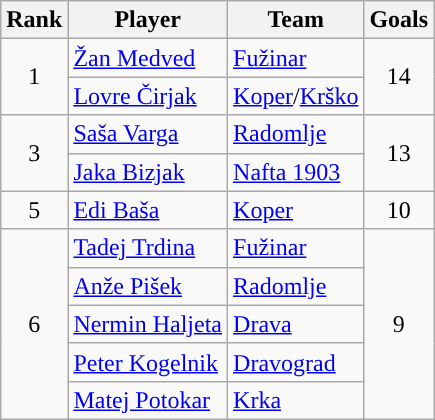<table class="wikitable" style="text-align:center;">
<tr>
<th>Rank</th>
<th>Player</th>
<th>Team</th>
<th>Goals</th>
</tr>
<tr>
<td rowspan="2">1</td>
<td align=left> <a href='#'>Žan Medved</a></td>
<td align=left><a href='#'>Fužinar</a></td>
<td rowspan="2">14</td>
</tr>
<tr>
<td align=left> <a href='#'>Lovre Čirjak</a></td>
<td align=left><a href='#'>Koper</a>/<a href='#'>Krško</a></td>
</tr>
<tr>
<td rowspan="2">3</td>
<td align=left> <a href='#'>Saša Varga</a></td>
<td align=left><a href='#'>Radomlje</a></td>
<td rowspan="2">13</td>
</tr>
<tr>
<td align=left> <a href='#'>Jaka Bizjak</a></td>
<td align=left><a href='#'>Nafta 1903</a></td>
</tr>
<tr>
<td rowspan="1">5</td>
<td align=left> <a href='#'>Edi Baša</a></td>
<td align=left><a href='#'>Koper</a></td>
<td rowspan="1">10</td>
</tr>
<tr>
<td rowspan="5">6</td>
<td align=left> <a href='#'>Tadej Trdina</a></td>
<td align=left><a href='#'>Fužinar</a></td>
<td rowspan="5">9</td>
</tr>
<tr>
<td align=left> <a href='#'>Anže Pišek</a></td>
<td align=left><a href='#'>Radomlje</a></td>
</tr>
<tr>
<td align=left> <a href='#'>Nermin Haljeta</a></td>
<td align=left><a href='#'>Drava</a></td>
</tr>
<tr>
<td align=left> <a href='#'>Peter Kogelnik</a></td>
<td align=left><a href='#'>Dravograd</a></td>
</tr>
<tr>
<td align=left> <a href='#'>Matej Potokar</a></td>
<td align=left><a href='#'>Krka</a></td>
</tr>
</table>
